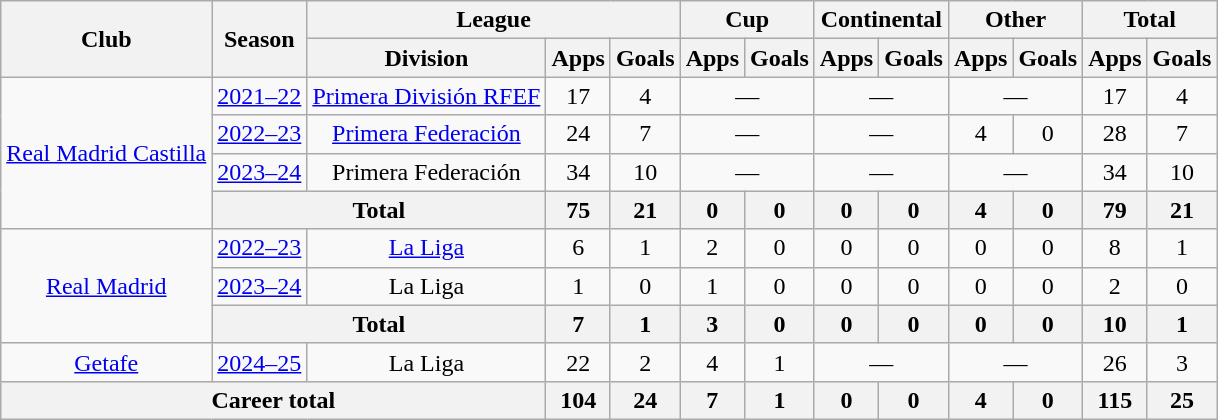<table class="wikitable" style="text-align:center">
<tr>
<th rowspan="2">Club</th>
<th rowspan="2">Season</th>
<th colspan="3">League</th>
<th colspan="2">Cup</th>
<th colspan="2">Continental</th>
<th colspan="2">Other</th>
<th colspan="2">Total</th>
</tr>
<tr>
<th>Division</th>
<th>Apps</th>
<th>Goals</th>
<th>Apps</th>
<th>Goals</th>
<th>Apps</th>
<th>Goals</th>
<th>Apps</th>
<th>Goals</th>
<th>Apps</th>
<th>Goals</th>
</tr>
<tr>
<td rowspan="4"><a href='#'>Real Madrid Castilla</a></td>
<td><a href='#'>2021–22</a></td>
<td><a href='#'>Primera División RFEF</a></td>
<td>17</td>
<td>4</td>
<td colspan="2">—</td>
<td colspan="2">—</td>
<td colspan="2">—</td>
<td>17</td>
<td>4</td>
</tr>
<tr>
<td><a href='#'>2022–23</a></td>
<td><a href='#'>Primera Federación</a></td>
<td>24</td>
<td>7</td>
<td colspan="2">—</td>
<td colspan="2">—</td>
<td>4</td>
<td>0</td>
<td>28</td>
<td>7</td>
</tr>
<tr>
<td><a href='#'>2023–24</a></td>
<td>Primera Federación</td>
<td>34</td>
<td>10</td>
<td colspan="2">—</td>
<td colspan="2">—</td>
<td colspan="2">—</td>
<td>34</td>
<td>10</td>
</tr>
<tr>
<th colspan="2">Total</th>
<th>75</th>
<th>21</th>
<th>0</th>
<th>0</th>
<th>0</th>
<th>0</th>
<th>4</th>
<th>0</th>
<th>79</th>
<th>21</th>
</tr>
<tr>
<td rowspan="3"><a href='#'>Real Madrid</a></td>
<td><a href='#'>2022–23</a></td>
<td><a href='#'>La Liga</a></td>
<td>6</td>
<td>1</td>
<td>2</td>
<td>0</td>
<td>0</td>
<td>0</td>
<td>0</td>
<td>0</td>
<td>8</td>
<td>1</td>
</tr>
<tr>
<td><a href='#'>2023–24</a></td>
<td>La Liga</td>
<td>1</td>
<td>0</td>
<td>1</td>
<td>0</td>
<td>0</td>
<td>0</td>
<td>0</td>
<td>0</td>
<td>2</td>
<td>0</td>
</tr>
<tr>
<th colspan="2">Total</th>
<th>7</th>
<th>1</th>
<th>3</th>
<th>0</th>
<th>0</th>
<th>0</th>
<th>0</th>
<th>0</th>
<th>10</th>
<th>1</th>
</tr>
<tr>
<td><a href='#'>Getafe</a></td>
<td><a href='#'>2024–25</a></td>
<td>La Liga</td>
<td>22</td>
<td>2</td>
<td>4</td>
<td>1</td>
<td colspan="2">—</td>
<td colspan="2">—</td>
<td>26</td>
<td>3</td>
</tr>
<tr>
<th colspan="3">Career total</th>
<th>104</th>
<th>24</th>
<th>7</th>
<th>1</th>
<th>0</th>
<th>0</th>
<th>4</th>
<th>0</th>
<th>115</th>
<th>25</th>
</tr>
</table>
